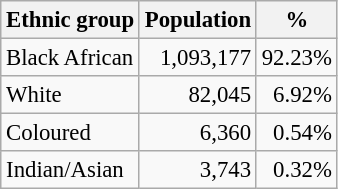<table class="wikitable" style="font-size: 95%; text-align: right">
<tr>
<th>Ethnic group</th>
<th>Population</th>
<th>%</th>
</tr>
<tr>
<td align=left>Black African</td>
<td>1,093,177</td>
<td>92.23%</td>
</tr>
<tr>
<td align=left>White</td>
<td>82,045</td>
<td>6.92%</td>
</tr>
<tr>
<td align=left>Coloured</td>
<td>6,360</td>
<td>0.54%</td>
</tr>
<tr>
<td align=left>Indian/Asian</td>
<td>3,743</td>
<td>0.32%</td>
</tr>
</table>
